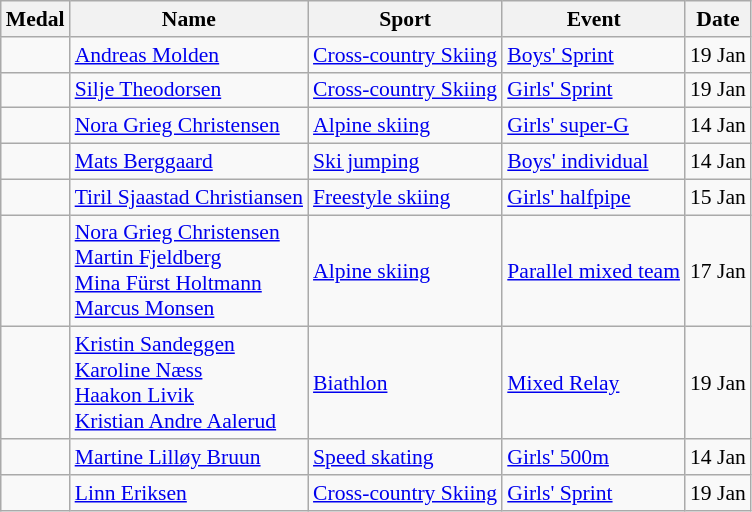<table class="wikitable sortable" style="font-size:90%">
<tr>
<th>Medal</th>
<th>Name</th>
<th>Sport</th>
<th>Event</th>
<th>Date</th>
</tr>
<tr>
<td></td>
<td><a href='#'>Andreas Molden</a></td>
<td><a href='#'>Cross-country Skiing</a></td>
<td><a href='#'>Boys' Sprint</a></td>
<td>19 Jan</td>
</tr>
<tr>
<td></td>
<td><a href='#'>Silje Theodorsen</a></td>
<td><a href='#'>Cross-country Skiing</a></td>
<td><a href='#'>Girls' Sprint</a></td>
<td>19 Jan</td>
</tr>
<tr>
<td></td>
<td><a href='#'>Nora Grieg Christensen</a></td>
<td><a href='#'>Alpine skiing</a></td>
<td><a href='#'>Girls' super-G</a></td>
<td>14 Jan</td>
</tr>
<tr>
<td></td>
<td><a href='#'>Mats Berggaard</a></td>
<td><a href='#'>Ski jumping</a></td>
<td><a href='#'>Boys' individual</a></td>
<td>14 Jan</td>
</tr>
<tr>
<td></td>
<td><a href='#'>Tiril Sjaastad Christiansen</a></td>
<td><a href='#'>Freestyle skiing</a></td>
<td><a href='#'>Girls' halfpipe</a></td>
<td>15 Jan</td>
</tr>
<tr>
<td></td>
<td><a href='#'>Nora Grieg Christensen</a><br><a href='#'>Martin Fjeldberg</a><br><a href='#'>Mina Fürst Holtmann</a><br><a href='#'>Marcus Monsen</a></td>
<td><a href='#'>Alpine skiing</a></td>
<td><a href='#'>Parallel mixed team</a></td>
<td>17 Jan</td>
</tr>
<tr>
<td></td>
<td><a href='#'>Kristin Sandeggen</a><br><a href='#'>Karoline Næss</a><br><a href='#'>Haakon Livik</a><br><a href='#'>Kristian Andre Aalerud</a></td>
<td><a href='#'>Biathlon</a></td>
<td><a href='#'>Mixed Relay</a></td>
<td>19 Jan</td>
</tr>
<tr>
<td></td>
<td><a href='#'>Martine Lilløy Bruun</a></td>
<td><a href='#'>Speed skating</a></td>
<td><a href='#'>Girls' 500m</a></td>
<td>14 Jan</td>
</tr>
<tr>
<td></td>
<td><a href='#'>Linn Eriksen</a></td>
<td><a href='#'>Cross-country Skiing</a></td>
<td><a href='#'>Girls' Sprint</a></td>
<td>19 Jan</td>
</tr>
</table>
